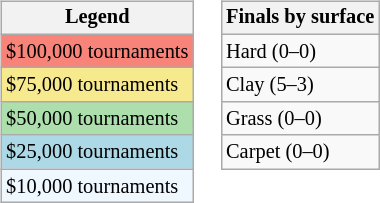<table>
<tr valign=top>
<td><br><table class=wikitable style="font-size:85%">
<tr>
<th>Legend</th>
</tr>
<tr style="background:#f88379;">
<td>$100,000 tournaments</td>
</tr>
<tr style="background:#f7e98e;">
<td>$75,000 tournaments</td>
</tr>
<tr style="background:#addfad;">
<td>$50,000 tournaments</td>
</tr>
<tr style="background:lightblue;">
<td>$25,000 tournaments</td>
</tr>
<tr style="background:#f0f8ff;">
<td>$10,000 tournaments</td>
</tr>
</table>
</td>
<td><br><table class=wikitable style="font-size:85%">
<tr>
<th>Finals by surface</th>
</tr>
<tr>
<td>Hard (0–0)</td>
</tr>
<tr>
<td>Clay (5–3)</td>
</tr>
<tr>
<td>Grass (0–0)</td>
</tr>
<tr>
<td>Carpet (0–0)</td>
</tr>
</table>
</td>
</tr>
</table>
